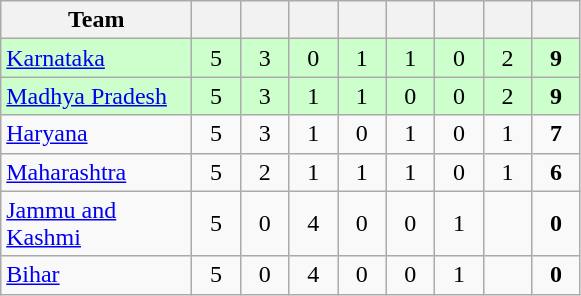<table class="wikitable" style="text-align:center">
<tr>
<th style="width:120px">Team</th>
<th style="width:25px"></th>
<th style="width:25px"></th>
<th style="width:25px"></th>
<th style="width:25px"></th>
<th style="width:25px"></th>
<th style="width:25px"></th>
<th style="width:25px"></th>
<th style="width:25px"></th>
</tr>
<tr style="background:#cfc;">
<td style="text-align:left"><a href='#'>Karnataka</a></td>
<td>5</td>
<td>3</td>
<td>0</td>
<td>1</td>
<td>1</td>
<td>0</td>
<td>2</td>
<td><strong>9</strong></td>
</tr>
<tr style="background:#cfc;">
<td style="text-align:left"><a href='#'>Madhya Pradesh</a></td>
<td>5</td>
<td>3</td>
<td>1</td>
<td>1</td>
<td>0</td>
<td>0</td>
<td>2</td>
<td><strong>9</strong></td>
</tr>
<tr>
<td style="text-align:left"><a href='#'>Haryana</a></td>
<td>5</td>
<td>3</td>
<td>1</td>
<td>0</td>
<td>1</td>
<td>0</td>
<td>1</td>
<td><strong>7</strong></td>
</tr>
<tr>
<td style="text-align:left"><a href='#'>Maharashtra</a></td>
<td>5</td>
<td>2</td>
<td>1</td>
<td>1</td>
<td>1</td>
<td>0</td>
<td>1</td>
<td><strong>6</strong></td>
</tr>
<tr>
<td style="text-align:left"><a href='#'>Jammu and Kashmi</a></td>
<td>5</td>
<td>0</td>
<td>4</td>
<td>0</td>
<td>0</td>
<td>1</td>
<td></td>
<td><strong>0</strong></td>
</tr>
<tr>
<td style="text-align:left"><a href='#'>Bihar</a></td>
<td>5</td>
<td>0</td>
<td>4</td>
<td>0</td>
<td>0</td>
<td>1</td>
<td></td>
<td><strong>0</strong></td>
</tr>
</table>
